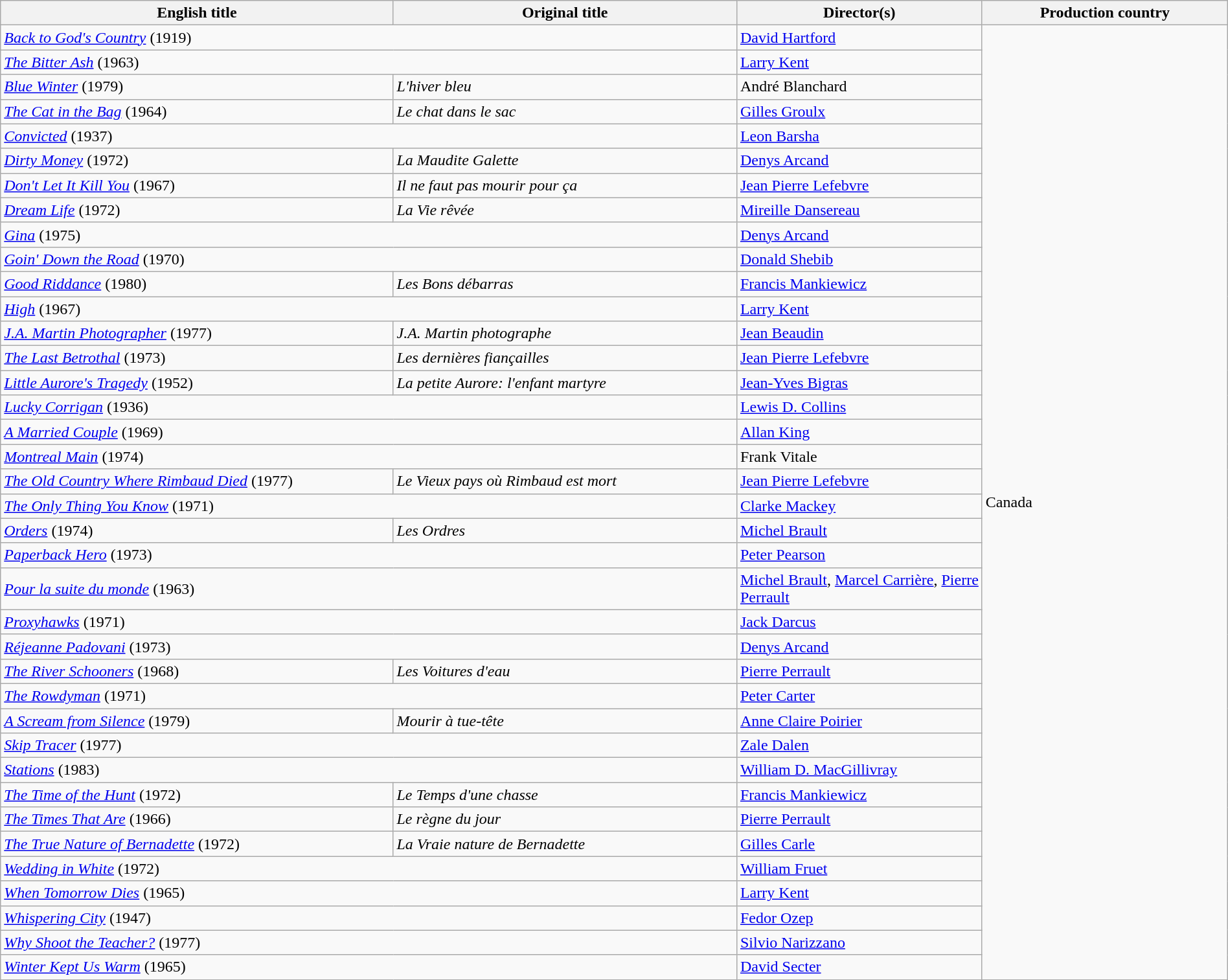<table class="wikitable sortable" style="width:100%; margin-bottom:4px">
<tr>
<th scope="col" width="32%">English title</th>
<th scope="col" width="28%">Original title</th>
<th scope="col" width="20%">Director(s)</th>
<th scope="col" width="20%">Production country</th>
</tr>
<tr>
<td colspan=2><em><a href='#'>Back to God's Country</a></em> (1919)</td>
<td><a href='#'>David Hartford</a></td>
<td rowspan=38>Canada</td>
</tr>
<tr>
<td colspan=2><em><a href='#'>The Bitter Ash</a></em> (1963)</td>
<td><a href='#'>Larry Kent</a></td>
</tr>
<tr>
<td><em><a href='#'>Blue Winter</a></em> (1979)</td>
<td><em>L'hiver bleu</em></td>
<td>André Blanchard</td>
</tr>
<tr>
<td><em><a href='#'>The Cat in the Bag</a></em> (1964)</td>
<td><em>Le chat dans le sac</em></td>
<td><a href='#'>Gilles Groulx</a></td>
</tr>
<tr>
<td colspan=2><em><a href='#'>Convicted</a></em> (1937)</td>
<td><a href='#'>Leon Barsha</a></td>
</tr>
<tr>
<td><em><a href='#'>Dirty Money</a></em> (1972)</td>
<td><em>La Maudite Galette</em></td>
<td><a href='#'>Denys Arcand</a></td>
</tr>
<tr>
<td><em><a href='#'>Don't Let It Kill You</a></em> (1967)</td>
<td><em>Il ne faut pas mourir pour ça</em></td>
<td><a href='#'>Jean Pierre Lefebvre</a></td>
</tr>
<tr>
<td><em><a href='#'>Dream Life</a></em> (1972)</td>
<td><em>La Vie rêvée</em></td>
<td><a href='#'>Mireille Dansereau</a></td>
</tr>
<tr>
<td colspan=2><em><a href='#'>Gina</a></em> (1975)</td>
<td><a href='#'>Denys Arcand</a></td>
</tr>
<tr>
<td colspan=2><em><a href='#'>Goin' Down the Road</a></em> (1970)</td>
<td><a href='#'>Donald Shebib</a></td>
</tr>
<tr>
<td><em><a href='#'>Good Riddance</a></em> (1980)</td>
<td><em>Les Bons débarras</em></td>
<td><a href='#'>Francis Mankiewicz</a></td>
</tr>
<tr>
<td colspan=2><em><a href='#'>High</a></em> (1967)</td>
<td><a href='#'>Larry Kent</a></td>
</tr>
<tr>
<td><em><a href='#'>J.A. Martin Photographer</a></em> (1977)</td>
<td><em>J.A. Martin photographe</em></td>
<td><a href='#'>Jean Beaudin</a></td>
</tr>
<tr>
<td><em><a href='#'>The Last Betrothal</a></em> (1973)</td>
<td><em>Les dernières fiançailles</em></td>
<td><a href='#'>Jean Pierre Lefebvre</a></td>
</tr>
<tr>
<td><em><a href='#'>Little Aurore's Tragedy</a></em> (1952)</td>
<td><em>La petite Aurore: l'enfant martyre</em></td>
<td><a href='#'>Jean-Yves Bigras</a></td>
</tr>
<tr>
<td colspan=2><em><a href='#'>Lucky Corrigan</a></em> (1936)</td>
<td><a href='#'>Lewis D. Collins</a></td>
</tr>
<tr>
<td colspan=2><em><a href='#'>A Married Couple</a></em> (1969)</td>
<td><a href='#'>Allan King</a></td>
</tr>
<tr>
<td colspan=2><em><a href='#'>Montreal Main</a></em> (1974)</td>
<td>Frank Vitale</td>
</tr>
<tr>
<td><em><a href='#'>The Old Country Where Rimbaud Died</a></em> (1977)</td>
<td><em>Le Vieux pays où Rimbaud est mort</em></td>
<td><a href='#'>Jean Pierre Lefebvre</a></td>
</tr>
<tr>
<td colspan=2><em><a href='#'>The Only Thing You Know</a></em> (1971)</td>
<td><a href='#'>Clarke Mackey</a></td>
</tr>
<tr>
<td><em><a href='#'>Orders</a></em> (1974)</td>
<td><em>Les Ordres</em></td>
<td><a href='#'>Michel Brault</a></td>
</tr>
<tr>
<td colspan=2><em><a href='#'>Paperback Hero</a></em> (1973)</td>
<td><a href='#'>Peter Pearson</a></td>
</tr>
<tr>
<td colspan=2><em><a href='#'>Pour la suite du monde</a></em> (1963)</td>
<td><a href='#'>Michel Brault</a>, <a href='#'>Marcel Carrière</a>, <a href='#'>Pierre Perrault</a></td>
</tr>
<tr>
<td colspan=2><em><a href='#'>Proxyhawks</a></em> (1971)</td>
<td><a href='#'>Jack Darcus</a></td>
</tr>
<tr>
<td colspan=2><em><a href='#'>Réjeanne Padovani</a></em> (1973)</td>
<td><a href='#'>Denys Arcand</a></td>
</tr>
<tr>
<td><em><a href='#'>The River Schooners</a></em> (1968)</td>
<td><em>Les Voitures d'eau</em></td>
<td><a href='#'>Pierre Perrault</a></td>
</tr>
<tr>
<td colspan=2><em><a href='#'>The Rowdyman</a></em> (1971)</td>
<td><a href='#'>Peter Carter</a></td>
</tr>
<tr>
<td><em><a href='#'>A Scream from Silence</a></em> (1979)</td>
<td><em>Mourir à tue-tête</em></td>
<td><a href='#'>Anne Claire Poirier</a></td>
</tr>
<tr>
<td colspan=2><em><a href='#'>Skip Tracer</a></em> (1977)</td>
<td><a href='#'>Zale Dalen</a></td>
</tr>
<tr>
<td colspan=2><em><a href='#'>Stations</a></em> (1983)</td>
<td><a href='#'>William D. MacGillivray</a></td>
</tr>
<tr>
<td><em><a href='#'>The Time of the Hunt</a></em> (1972)</td>
<td><em>Le Temps d'une chasse</em></td>
<td><a href='#'>Francis Mankiewicz</a></td>
</tr>
<tr>
<td><em><a href='#'>The Times That Are</a></em> (1966)</td>
<td><em>Le règne du jour</em></td>
<td><a href='#'>Pierre Perrault</a></td>
</tr>
<tr>
<td><em><a href='#'>The True Nature of Bernadette</a></em> (1972)</td>
<td><em>La Vraie nature de Bernadette</em></td>
<td><a href='#'>Gilles Carle</a></td>
</tr>
<tr>
<td colspan=2><em><a href='#'>Wedding in White</a></em> (1972)</td>
<td><a href='#'>William Fruet</a></td>
</tr>
<tr>
<td colspan=2><em><a href='#'>When Tomorrow Dies</a></em> (1965)</td>
<td><a href='#'>Larry Kent</a></td>
</tr>
<tr>
<td colspan=2><em><a href='#'>Whispering City</a></em> (1947)</td>
<td><a href='#'>Fedor Ozep</a></td>
</tr>
<tr>
<td colspan=2><em><a href='#'>Why Shoot the Teacher?</a></em> (1977)</td>
<td><a href='#'>Silvio Narizzano</a></td>
</tr>
<tr>
<td colspan=2><em><a href='#'>Winter Kept Us Warm</a></em> (1965)</td>
<td><a href='#'>David Secter</a></td>
</tr>
</table>
